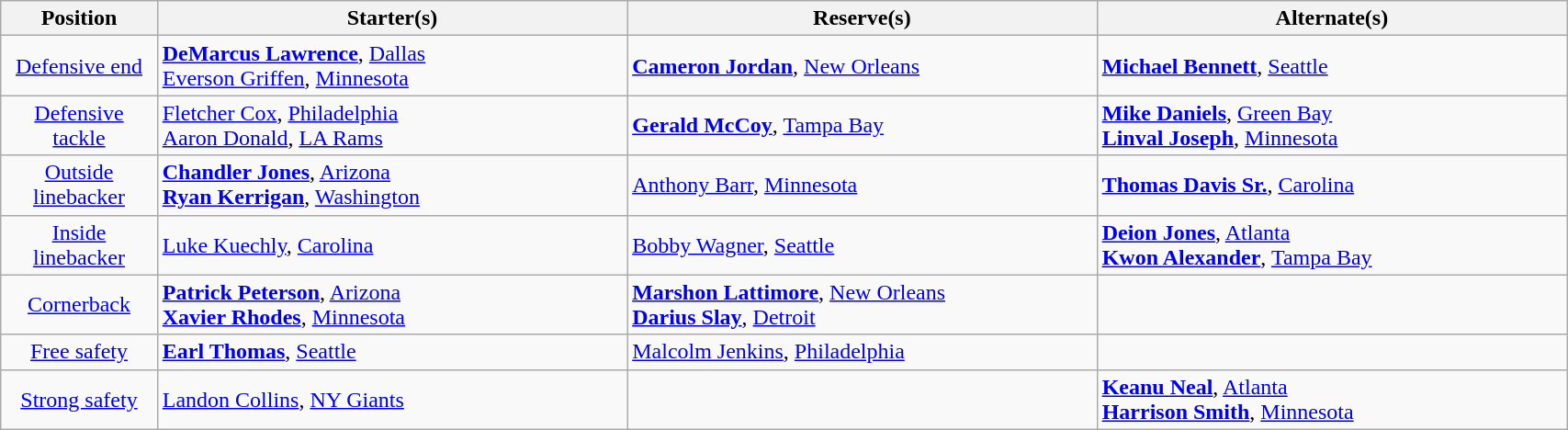<table class="wikitable" style="width:90%;">
<tr>
<th style="width:10%;">Position</th>
<th style="width:30%;">Starter(s)</th>
<th style="width:30%;">Reserve(s)</th>
<th style="width:30%;">Alternate(s)</th>
</tr>
<tr>
<td align=center><a href='#'>Defensive end</a></td>
<td> <strong><a href='#'>DeMarcus Lawrence</a></strong>, <a href='#'>Dallas</a><br> <a href='#'>Everson Griffen</a>, <a href='#'>Minnesota</a></td>
<td> <strong><a href='#'>Cameron Jordan</a></strong>, <a href='#'>New Orleans</a></td>
<td> <strong><a href='#'>Michael Bennett</a></strong>, <a href='#'>Seattle</a></td>
</tr>
<tr>
<td align=center><a href='#'>Defensive tackle</a></td>
<td> <a href='#'>Fletcher Cox</a>, <a href='#'>Philadelphia</a><br> <a href='#'>Aaron Donald</a>, <a href='#'>LA Rams</a></td>
<td> <strong><a href='#'>Gerald McCoy</a></strong>, <a href='#'>Tampa Bay</a></td>
<td> <strong><a href='#'>Mike Daniels</a></strong>, <a href='#'>Green Bay</a><br> <strong><a href='#'>Linval Joseph</a></strong>, <a href='#'>Minnesota</a></td>
</tr>
<tr>
<td align=center><a href='#'>Outside linebacker</a></td>
<td> <strong><a href='#'>Chandler Jones</a></strong>, <a href='#'>Arizona</a><br> <strong><a href='#'>Ryan Kerrigan</a></strong>, <a href='#'>Washington</a></td>
<td> <a href='#'>Anthony Barr</a>, <a href='#'>Minnesota</a></td>
<td> <strong><a href='#'>Thomas Davis Sr.</a></strong>, <a href='#'>Carolina</a></td>
</tr>
<tr>
<td align=center><a href='#'>Inside linebacker</a></td>
<td> <a href='#'>Luke Kuechly</a>, <a href='#'>Carolina</a></td>
<td> <a href='#'>Bobby Wagner</a>, <a href='#'>Seattle</a></td>
<td> <strong><a href='#'>Deion Jones</a></strong>, <a href='#'>Atlanta</a><br> <strong><a href='#'>Kwon Alexander</a></strong>, <a href='#'>Tampa Bay</a></td>
</tr>
<tr>
<td align=center><a href='#'>Cornerback</a></td>
<td> <strong><a href='#'>Patrick Peterson</a></strong>, <a href='#'>Arizona</a><br> <strong><a href='#'>Xavier Rhodes</a></strong>, <a href='#'>Minnesota</a></td>
<td> <strong><a href='#'>Marshon Lattimore</a></strong>, <a href='#'>New Orleans</a> <br> <strong><a href='#'>Darius Slay</a></strong>, <a href='#'>Detroit</a></td>
<td></td>
</tr>
<tr>
<td align=center><a href='#'>Free safety</a></td>
<td> <strong><a href='#'>Earl Thomas</a></strong>, <a href='#'>Seattle</a></td>
<td> <a href='#'>Malcolm Jenkins</a>, <a href='#'>Philadelphia</a></td>
<td></td>
</tr>
<tr>
<td align=center><a href='#'>Strong safety</a></td>
<td> <a href='#'>Landon Collins</a>, <a href='#'>NY Giants</a></td>
<td></td>
<td> <strong><a href='#'>Keanu Neal</a></strong>, <a href='#'>Atlanta</a><br> <strong><a href='#'>Harrison Smith</a></strong>, <a href='#'>Minnesota</a></td>
</tr>
</table>
